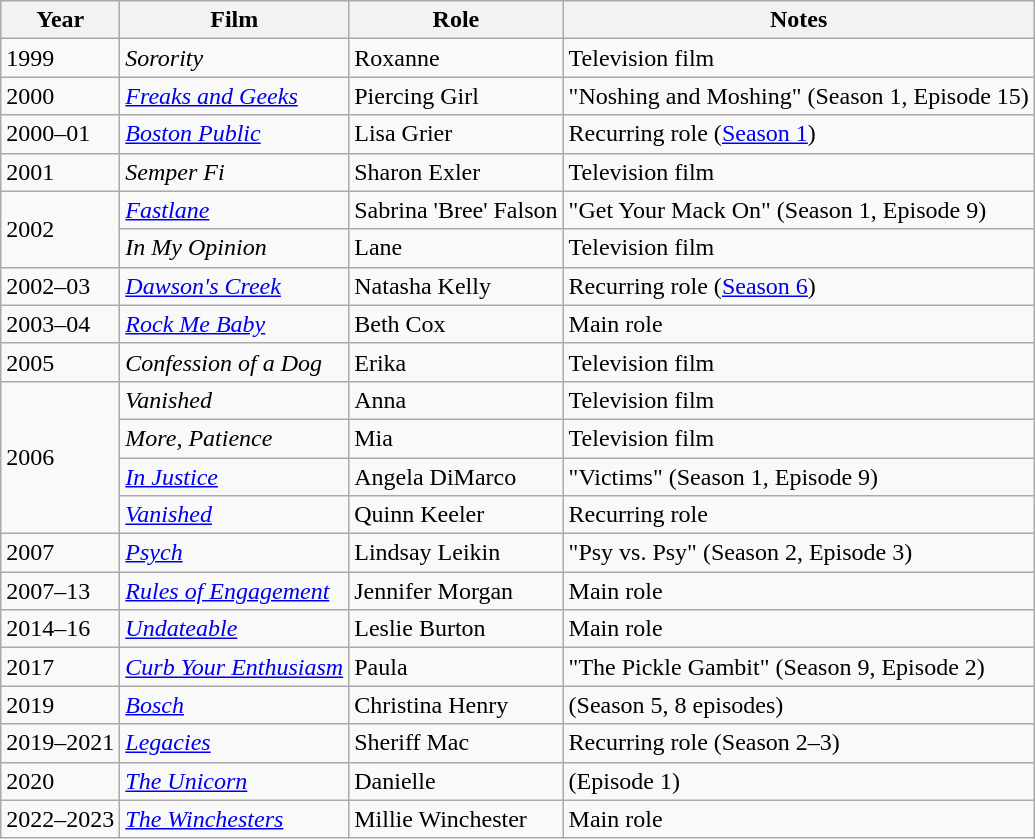<table class="wikitable sortable">
<tr>
<th>Year</th>
<th>Film</th>
<th>Role</th>
<th>Notes</th>
</tr>
<tr>
<td>1999</td>
<td><em>Sorority</em></td>
<td>Roxanne</td>
<td>Television film</td>
</tr>
<tr>
<td>2000</td>
<td><em><a href='#'>Freaks and Geeks</a></em></td>
<td>Piercing Girl</td>
<td>"Noshing and Moshing" (Season 1, Episode 15)</td>
</tr>
<tr>
<td>2000–01</td>
<td><em><a href='#'>Boston Public</a></em></td>
<td>Lisa Grier</td>
<td>Recurring role (<a href='#'>Season 1</a>)</td>
</tr>
<tr>
<td>2001</td>
<td><em>Semper Fi</em></td>
<td>Sharon Exler</td>
<td>Television film</td>
</tr>
<tr>
<td rowspan=2>2002</td>
<td><em><a href='#'>Fastlane</a></em></td>
<td>Sabrina 'Bree' Falson</td>
<td>"Get Your Mack On" (Season 1, Episode 9)</td>
</tr>
<tr>
<td><em>In My Opinion</em></td>
<td>Lane</td>
<td>Television film</td>
</tr>
<tr>
<td>2002–03</td>
<td><em><a href='#'>Dawson's Creek</a></em></td>
<td>Natasha Kelly</td>
<td>Recurring role (<a href='#'>Season 6</a>)</td>
</tr>
<tr>
<td>2003–04</td>
<td><em><a href='#'>Rock Me Baby</a></em></td>
<td>Beth Cox</td>
<td>Main role</td>
</tr>
<tr>
<td>2005</td>
<td><em>Confession of a Dog</em></td>
<td>Erika</td>
<td>Television film</td>
</tr>
<tr>
<td rowspan=4>2006</td>
<td><em>Vanished</em></td>
<td>Anna</td>
<td>Television film</td>
</tr>
<tr>
<td><em>More, Patience</em></td>
<td>Mia</td>
<td>Television film</td>
</tr>
<tr>
<td><em><a href='#'>In Justice</a></em></td>
<td>Angela DiMarco</td>
<td>"Victims" (Season 1, Episode 9)</td>
</tr>
<tr>
<td><em><a href='#'>Vanished</a></em></td>
<td>Quinn Keeler</td>
<td>Recurring role</td>
</tr>
<tr>
<td>2007</td>
<td><em><a href='#'>Psych</a></em></td>
<td>Lindsay Leikin</td>
<td>"Psy vs. Psy" (Season 2, Episode 3)</td>
</tr>
<tr>
<td>2007–13</td>
<td><em><a href='#'>Rules of Engagement</a></em></td>
<td>Jennifer Morgan</td>
<td>Main role</td>
</tr>
<tr>
<td>2014–16</td>
<td><em><a href='#'>Undateable</a></em></td>
<td>Leslie Burton</td>
<td>Main role</td>
</tr>
<tr>
<td>2017</td>
<td><em><a href='#'>Curb Your Enthusiasm</a></em></td>
<td>Paula</td>
<td>"The Pickle Gambit" (Season 9, Episode 2)</td>
</tr>
<tr>
<td>2019</td>
<td><em><a href='#'>Bosch</a></em></td>
<td>Christina Henry</td>
<td>(Season 5, 8 episodes)</td>
</tr>
<tr>
<td>2019–2021</td>
<td><em><a href='#'>Legacies</a></em></td>
<td>Sheriff Mac</td>
<td>Recurring role (Season 2–3)</td>
</tr>
<tr>
<td>2020</td>
<td><em><a href='#'>The Unicorn</a></em></td>
<td>Danielle</td>
<td>(Episode 1)</td>
</tr>
<tr>
<td>2022–2023</td>
<td><em><a href='#'>The Winchesters</a></em></td>
<td>Millie Winchester</td>
<td>Main role</td>
</tr>
</table>
